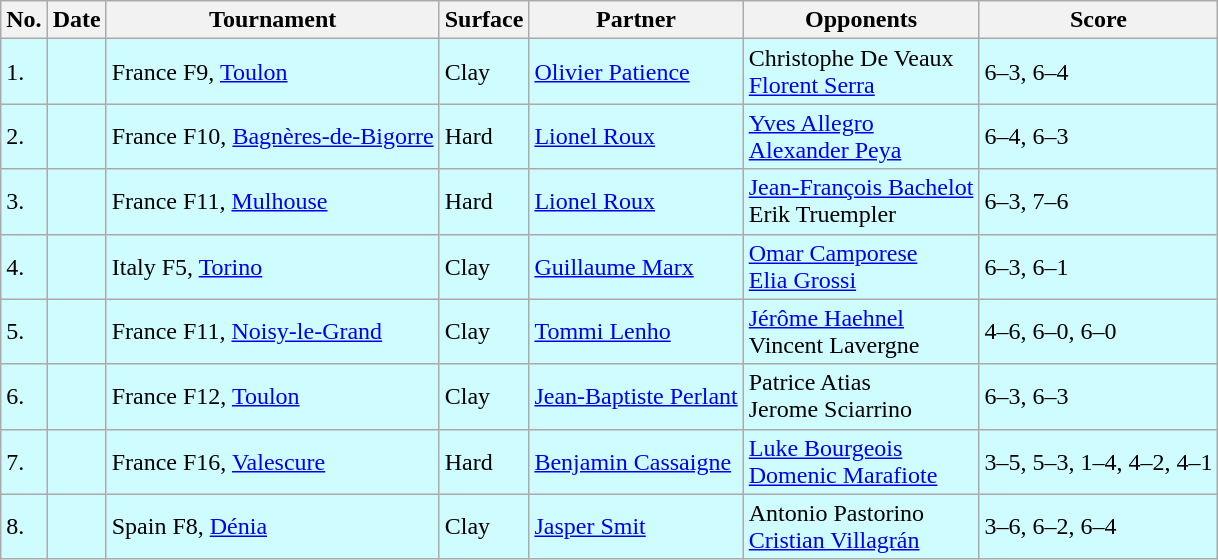<table class="sortable wikitable">
<tr>
<th>No.</th>
<th>Date</th>
<th>Tournament</th>
<th>Surface</th>
<th>Partner</th>
<th>Opponents</th>
<th class="unsortable">Score</th>
</tr>
<tr style="background:#cffcff;">
<td>1.</td>
<td></td>
<td>France F9, <a href='#'>Toulon</a></td>
<td>Clay</td>
<td> <a href='#'>Olivier Patience</a></td>
<td> Christophe De Veaux <br>  <a href='#'>Florent Serra</a></td>
<td>6–3, 6–4</td>
</tr>
<tr style="background:#cffcff;">
<td>2.</td>
<td></td>
<td>France F10, <a href='#'>Bagnères-de-Bigorre</a></td>
<td>Hard</td>
<td> <a href='#'>Lionel Roux</a></td>
<td> <a href='#'>Yves Allegro</a> <br>  <a href='#'>Alexander Peya</a></td>
<td>6–4, 6–3</td>
</tr>
<tr style="background:#cffcff;">
<td>3.</td>
<td></td>
<td>France F11, <a href='#'>Mulhouse</a></td>
<td>Hard</td>
<td> <a href='#'>Lionel Roux</a></td>
<td> <a href='#'>Jean-François Bachelot</a> <br>  Erik Truempler</td>
<td>6–3, 7–6</td>
</tr>
<tr style="background:#cffcff;">
<td>4.</td>
<td></td>
<td>Italy F5, <a href='#'>Torino</a></td>
<td>Clay</td>
<td> <a href='#'>Guillaume Marx</a></td>
<td> <a href='#'>Omar Camporese</a> <br>  <a href='#'>Elia Grossi</a></td>
<td>6–3, 6–1</td>
</tr>
<tr style="background:#cffcff;">
<td>5.</td>
<td></td>
<td>France F11, <a href='#'>Noisy-le-Grand</a></td>
<td>Clay</td>
<td> <a href='#'>Tommi Lenho</a></td>
<td> <a href='#'>Jérôme Haehnel</a> <br>  Vincent Lavergne</td>
<td>4–6, 6–0, 6–0</td>
</tr>
<tr style="background:#cffcff;">
<td>6.</td>
<td></td>
<td>France F12, <a href='#'>Toulon</a></td>
<td>Clay</td>
<td> <a href='#'>Jean-Baptiste Perlant</a></td>
<td> Patrice Atias <br>  Jerome Sciarrino</td>
<td>6–3, 6–3</td>
</tr>
<tr style="background:#cffcff;">
<td>7.</td>
<td></td>
<td>France F16, <a href='#'>Valescure</a></td>
<td>Hard</td>
<td> <a href='#'>Benjamin Cassaigne</a></td>
<td> <a href='#'>Luke Bourgeois</a> <br>  <a href='#'>Domenic Marafiote</a></td>
<td>3–5, 5–3, 1–4, 4–2, 4–1</td>
</tr>
<tr style="background:#cffcff;">
<td>8.</td>
<td></td>
<td>Spain F8, <a href='#'>Dénia</a></td>
<td>Clay</td>
<td> <a href='#'>Jasper Smit</a></td>
<td> Antonio Pastorino <br>  <a href='#'>Cristian Villagrán</a></td>
<td>3–6, 6–2, 6–4</td>
</tr>
</table>
